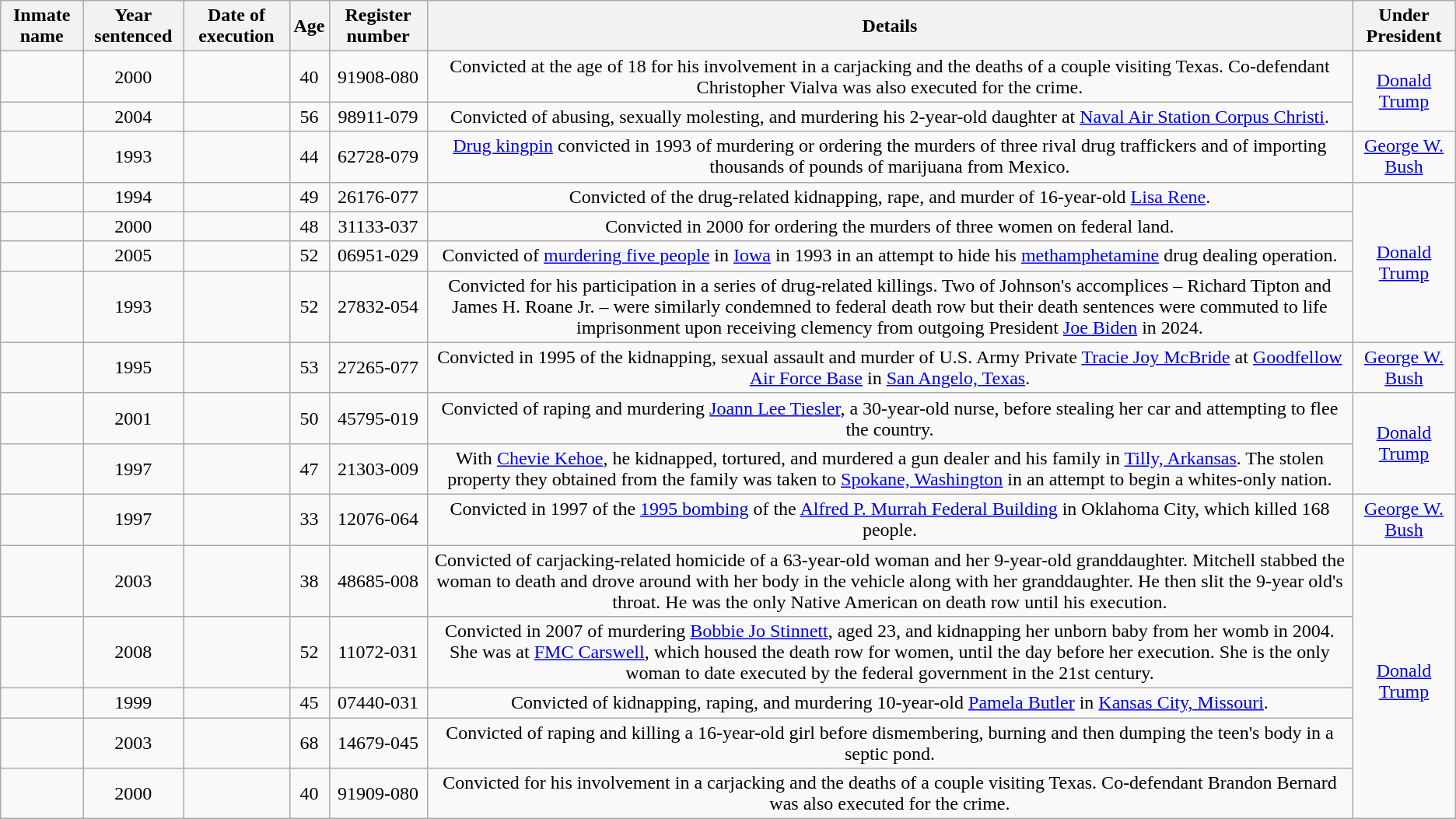<table class="wikitable sortable" style="text-align:center;">
<tr>
<th scope="col">Inmate name</th>
<th scope="col">Year sentenced</th>
<th scope="col" data-sort-type="date">Date of execution</th>
<th scope="col">Age</th>
<th scope="col">Register number</th>
<th scope="col">Details</th>
<th scope="col">Under President</th>
</tr>
<tr>
<td></td>
<td>2000</td>
<td></td>
<td>40 </td>
<td>91908-080</td>
<td>Convicted at the age of 18 for his involvement in a carjacking and the deaths of a couple visiting Texas. Co-defendant Christopher Vialva was also executed for the crime.</td>
<td rowspan="2"><a href='#'>Donald Trump</a></td>
</tr>
<tr Execution>
<td></td>
<td>2004</td>
<td></td>
<td>56 </td>
<td>98911-079</td>
<td>Convicted of abusing, sexually molesting, and murdering his 2-year-old daughter at <a href='#'>Naval Air Station Corpus Christi</a>.</td>
</tr>
<tr>
<td></td>
<td>1993</td>
<td></td>
<td>44 </td>
<td>62728-079</td>
<td><a href='#'>Drug kingpin</a> convicted in 1993 of murdering or ordering the murders of three rival drug traffickers and of importing thousands of pounds of marijuana from Mexico.</td>
<td><a href='#'>George W. Bush</a></td>
</tr>
<tr>
<td></td>
<td>1994</td>
<td></td>
<td>49 </td>
<td>26176-077</td>
<td>Convicted of the drug-related kidnapping, rape, and murder of 16-year-old <a href='#'>Lisa Rene</a>.</td>
<td rowspan="4"><a href='#'>Donald Trump</a></td>
</tr>
<tr>
<td></td>
<td>2000</td>
<td></td>
<td>48 </td>
<td>31133-037</td>
<td>Convicted in 2000 for ordering the murders of three women on federal land.</td>
</tr>
<tr>
<td></td>
<td>2005</td>
<td></td>
<td>52 </td>
<td>06951-029</td>
<td>Convicted of <a href='#'>murdering five people</a> in <a href='#'>Iowa</a> in 1993 in an attempt to hide his <a href='#'>methamphetamine</a> drug dealing operation.</td>
</tr>
<tr>
<td> </td>
<td>1993</td>
<td></td>
<td>52 </td>
<td>27832-054</td>
<td>Convicted for his participation in a series of drug-related killings. Two of Johnson's accomplices – Richard Tipton and James H. Roane Jr. – were similarly condemned to federal death row but their death sentences were commuted to life imprisonment upon receiving clemency from outgoing President <a href='#'>Joe Biden</a> in 2024.</td>
</tr>
<tr>
<td></td>
<td>1995</td>
<td></td>
<td>53 </td>
<td>27265-077</td>
<td>Convicted in 1995 of the kidnapping, sexual assault and murder of U.S. Army Private <a href='#'>Tracie Joy McBride</a> at <a href='#'>Goodfellow Air Force Base</a> in <a href='#'>San Angelo, Texas</a>.</td>
<td><a href='#'>George W. Bush</a></td>
</tr>
<tr>
<td></td>
<td>2001</td>
<td></td>
<td>50 </td>
<td>45795-019</td>
<td>Convicted of raping and murdering <a href='#'>Joann Lee Tiesler</a>, a 30-year-old nurse, before stealing her car and attempting to flee the country.</td>
<td rowspan="2"><a href='#'>Donald Trump</a></td>
</tr>
<tr>
<td></td>
<td>1997</td>
<td></td>
<td>47 </td>
<td>21303-009</td>
<td>With <a href='#'>Chevie Kehoe</a>, he kidnapped, tortured, and murdered a gun dealer and his family in <a href='#'>Tilly, Arkansas</a>. The stolen property they obtained from the family was taken to <a href='#'>Spokane, Washington</a> in an attempt to begin a whites-only nation.</td>
</tr>
<tr>
<td></td>
<td>1997</td>
<td></td>
<td>33 </td>
<td>12076-064</td>
<td>Convicted in 1997 of the <a href='#'>1995 bombing</a> of the <a href='#'>Alfred P. Murrah Federal Building</a> in Oklahoma City, which killed 168 people.</td>
<td><a href='#'>George W. Bush</a></td>
</tr>
<tr>
<td></td>
<td>2003</td>
<td></td>
<td>38 </td>
<td>48685-008</td>
<td>Convicted of carjacking-related homicide of a 63-year-old woman and her 9-year-old granddaughter. Mitchell stabbed the woman to death and drove around  with her body in the vehicle along with her granddaughter. He then slit the 9-year old's throat. He was the only Native American on death row until his execution.</td>
<td rowspan="5"><a href='#'>Donald Trump</a></td>
</tr>
<tr>
<td></td>
<td>2008</td>
<td></td>
<td>52 </td>
<td>11072-031</td>
<td>Convicted in 2007 of murdering <a href='#'>Bobbie Jo Stinnett</a>, aged 23, and kidnapping her unborn baby from her womb in 2004.<br>She was at <a href='#'>FMC Carswell</a>, which housed the death row for women, until the day before her execution. She is the only woman to date executed by the federal government in the 21st century.</td>
</tr>
<tr>
<td></td>
<td>1999</td>
<td></td>
<td>45 </td>
<td>07440-031</td>
<td>Convicted of kidnapping, raping, and murdering 10-year-old <a href='#'>Pamela Butler</a> in <a href='#'>Kansas City, Missouri</a>.</td>
</tr>
<tr>
<td></td>
<td>2003</td>
<td></td>
<td>68 </td>
<td>14679-045</td>
<td>Convicted of raping and killing a 16-year-old girl before dismembering, burning and then dumping the teen's body in a septic pond.</td>
</tr>
<tr>
<td></td>
<td>2000</td>
<td></td>
<td>40 </td>
<td>91909-080</td>
<td>Convicted for his involvement in a carjacking and the deaths of a couple visiting Texas. Co-defendant Brandon Bernard was also executed for the crime.</td>
</tr>
</table>
